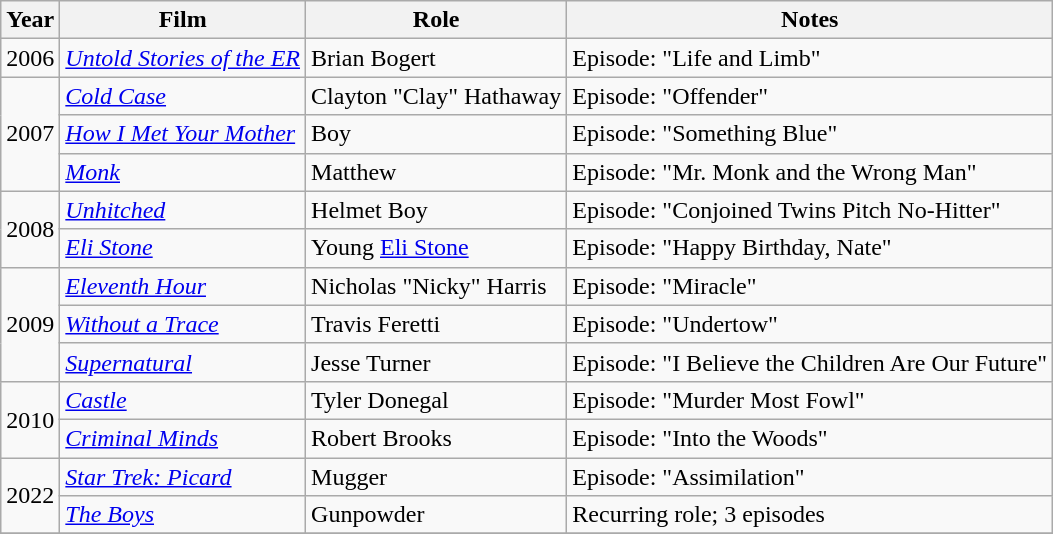<table class="wikitable sortable">
<tr>
<th>Year</th>
<th>Film</th>
<th>Role</th>
<th scope="col" class="unsortable">Notes</th>
</tr>
<tr>
<td>2006</td>
<td><em><a href='#'>Untold Stories of the ER</a></em></td>
<td>Brian Bogert</td>
<td>Episode: "Life and Limb"</td>
</tr>
<tr>
<td rowspan=3>2007</td>
<td><em><a href='#'>Cold Case</a></em></td>
<td>Clayton "Clay" Hathaway</td>
<td>Episode: "Offender"</td>
</tr>
<tr>
<td><em><a href='#'>How I Met Your Mother</a></em></td>
<td>Boy</td>
<td>Episode: "Something Blue"</td>
</tr>
<tr>
<td><em><a href='#'>Monk</a></em></td>
<td>Matthew</td>
<td>Episode: "Mr. Monk and the Wrong Man"</td>
</tr>
<tr>
<td rowspan=2>2008</td>
<td><em><a href='#'>Unhitched</a></em></td>
<td>Helmet Boy</td>
<td>Episode: "Conjoined Twins Pitch No-Hitter"</td>
</tr>
<tr>
<td><em><a href='#'>Eli Stone</a></em></td>
<td>Young <a href='#'>Eli Stone</a></td>
<td>Episode: "Happy Birthday, Nate"</td>
</tr>
<tr>
<td rowspan=3>2009</td>
<td><em><a href='#'>Eleventh Hour</a></em></td>
<td>Nicholas "Nicky" Harris</td>
<td>Episode: "Miracle"</td>
</tr>
<tr>
<td><em><a href='#'>Without a Trace</a></em></td>
<td>Travis Feretti</td>
<td>Episode: "Undertow"</td>
</tr>
<tr>
<td><em><a href='#'>Supernatural</a></em></td>
<td>Jesse Turner</td>
<td>Episode: "I Believe the Children Are Our Future"</td>
</tr>
<tr>
<td rowspan=2>2010</td>
<td><em><a href='#'>Castle</a></em></td>
<td>Tyler Donegal</td>
<td>Episode: "Murder Most Fowl"</td>
</tr>
<tr>
<td><em><a href='#'>Criminal Minds</a></em></td>
<td>Robert Brooks</td>
<td>Episode: "Into the Woods"</td>
</tr>
<tr>
<td rowspan=2>2022</td>
<td><em><a href='#'>Star Trek: Picard</a></em></td>
<td>Mugger</td>
<td>Episode: "Assimilation"</td>
</tr>
<tr>
<td><em><a href='#'>The Boys</a></em></td>
<td>Gunpowder</td>
<td>Recurring role; 3 episodes</td>
</tr>
<tr>
</tr>
</table>
